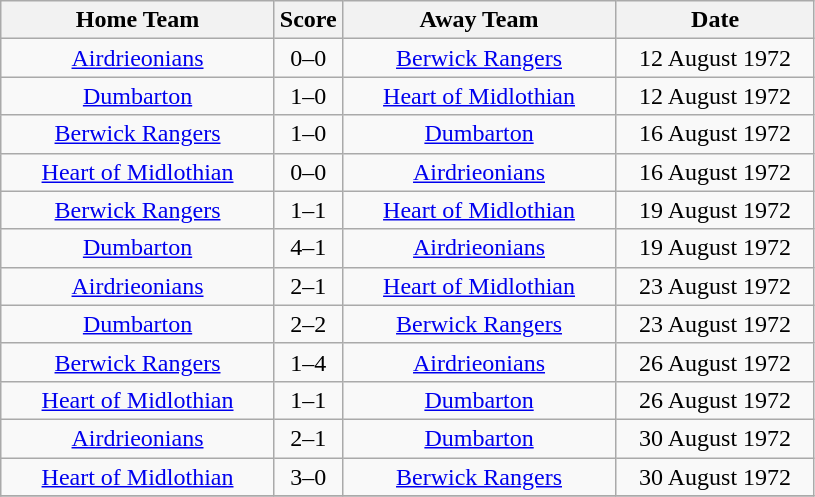<table class="wikitable" style="text-align:center;">
<tr>
<th width=175>Home Team</th>
<th width=20>Score</th>
<th width=175>Away Team</th>
<th width= 125>Date</th>
</tr>
<tr>
<td><a href='#'>Airdrieonians</a></td>
<td>0–0</td>
<td><a href='#'>Berwick Rangers</a></td>
<td>12 August 1972</td>
</tr>
<tr>
<td><a href='#'>Dumbarton</a></td>
<td>1–0</td>
<td><a href='#'>Heart of Midlothian</a></td>
<td>12 August 1972</td>
</tr>
<tr>
<td><a href='#'>Berwick Rangers</a></td>
<td>1–0</td>
<td><a href='#'>Dumbarton</a></td>
<td>16 August 1972</td>
</tr>
<tr>
<td><a href='#'>Heart of Midlothian</a></td>
<td>0–0</td>
<td><a href='#'>Airdrieonians</a></td>
<td>16 August 1972</td>
</tr>
<tr>
<td><a href='#'>Berwick Rangers</a></td>
<td>1–1</td>
<td><a href='#'>Heart of Midlothian</a></td>
<td>19 August 1972</td>
</tr>
<tr>
<td><a href='#'>Dumbarton</a></td>
<td>4–1</td>
<td><a href='#'>Airdrieonians</a></td>
<td>19 August 1972</td>
</tr>
<tr>
<td><a href='#'>Airdrieonians</a></td>
<td>2–1</td>
<td><a href='#'>Heart of Midlothian</a></td>
<td>23 August 1972</td>
</tr>
<tr>
<td><a href='#'>Dumbarton</a></td>
<td>2–2</td>
<td><a href='#'>Berwick Rangers</a></td>
<td>23 August 1972</td>
</tr>
<tr>
<td><a href='#'>Berwick Rangers</a></td>
<td>1–4</td>
<td><a href='#'>Airdrieonians</a></td>
<td>26 August 1972</td>
</tr>
<tr>
<td><a href='#'>Heart of Midlothian</a></td>
<td>1–1</td>
<td><a href='#'>Dumbarton</a></td>
<td>26 August 1972</td>
</tr>
<tr>
<td><a href='#'>Airdrieonians</a></td>
<td>2–1</td>
<td><a href='#'>Dumbarton</a></td>
<td>30 August 1972</td>
</tr>
<tr>
<td><a href='#'>Heart of Midlothian</a></td>
<td>3–0</td>
<td><a href='#'>Berwick Rangers</a></td>
<td>30 August 1972</td>
</tr>
<tr>
</tr>
</table>
